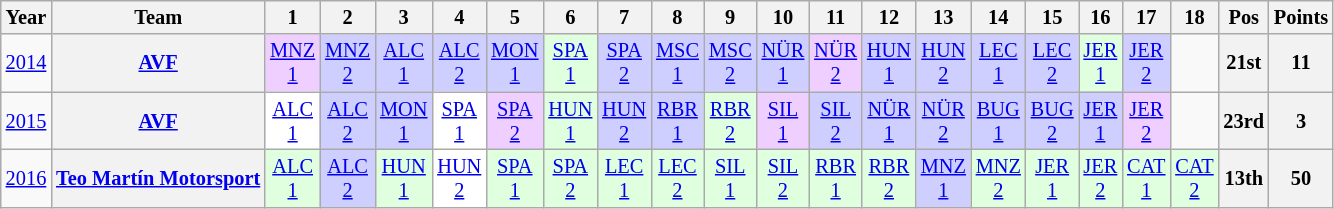<table class="wikitable" style="text-align:center; font-size:85%">
<tr>
<th>Year</th>
<th>Team</th>
<th>1</th>
<th>2</th>
<th>3</th>
<th>4</th>
<th>5</th>
<th>6</th>
<th>7</th>
<th>8</th>
<th>9</th>
<th>10</th>
<th>11</th>
<th>12</th>
<th>13</th>
<th>14</th>
<th>15</th>
<th>16</th>
<th>17</th>
<th>18</th>
<th>Pos</th>
<th>Points</th>
</tr>
<tr>
<td><a href='#'>2014</a></td>
<th><a href='#'>AVF</a></th>
<td style="background:#EFCFFF;"><a href='#'>MNZ<br>1</a><br></td>
<td style="background:#CFCFFF;"><a href='#'>MNZ<br>2</a><br></td>
<td style="background:#CFCFFF;"><a href='#'>ALC<br>1</a><br></td>
<td style="background:#CFCFFF;"><a href='#'>ALC<br>2</a><br></td>
<td style="background:#CFCFFF;"><a href='#'>MON<br>1</a><br></td>
<td style="background:#DFFFDF;"><a href='#'>SPA<br>1</a><br></td>
<td style="background:#CFCFFF;"><a href='#'>SPA<br>2</a><br></td>
<td style="background:#CFCFFF;"><a href='#'>MSC<br>1</a><br></td>
<td style="background:#CFCFFF;"><a href='#'>MSC<br>2</a><br></td>
<td style="background:#CFCFFF;"><a href='#'>NÜR<br>1</a><br></td>
<td style="background:#EFCFFF;"><a href='#'>NÜR<br>2</a><br></td>
<td style="background:#CFCFFF;"><a href='#'>HUN<br>1</a><br></td>
<td style="background:#CFCFFF;"><a href='#'>HUN<br>2</a><br></td>
<td style="background:#CFCFFF;"><a href='#'>LEC<br>1</a><br></td>
<td style="background:#CFCFFF;"><a href='#'>LEC<br>2</a><br></td>
<td style="background:#DFFFDF;"><a href='#'>JER<br>1</a><br></td>
<td style="background:#CFCFFF;"><a href='#'>JER<br>2</a><br></td>
<td></td>
<th>21st</th>
<th>11</th>
</tr>
<tr>
<td><a href='#'>2015</a></td>
<th><a href='#'>AVF</a></th>
<td style="background:#FFFFFF;"><a href='#'>ALC<br>1</a><br></td>
<td style="background:#CFCFFF;"><a href='#'>ALC<br>2</a><br></td>
<td style="background:#CFCFFF;"><a href='#'>MON<br>1</a><br></td>
<td style="background:#FFFFFF;"><a href='#'>SPA<br>1</a><br></td>
<td style="background:#EFCFFF;"><a href='#'>SPA<br>2</a><br></td>
<td style="background:#DFFFDF;"><a href='#'>HUN<br>1</a><br></td>
<td style="background:#CFCFFF;"><a href='#'>HUN<br>2</a><br></td>
<td style="background:#CFCFFF;"><a href='#'>RBR<br>1</a><br></td>
<td style="background:#DFFFDF;"><a href='#'>RBR<br>2</a><br></td>
<td style="background:#EFCFFF;"><a href='#'>SIL<br>1</a><br></td>
<td style="background:#CFCFFF;"><a href='#'>SIL<br>2</a><br></td>
<td style="background:#CFCFFF;"><a href='#'>NÜR<br>1</a><br></td>
<td style="background:#CFCFFF;"><a href='#'>NÜR<br>2</a><br></td>
<td style="background:#CFCFFF;"><a href='#'>BUG<br>1</a><br></td>
<td style="background:#CFCFFF;"><a href='#'>BUG<br>2</a><br></td>
<td style="background:#CFCFFF;"><a href='#'>JER<br>1</a><br></td>
<td style="background:#EFCFFF;"><a href='#'>JER<br>2</a><br></td>
<td></td>
<th>23rd</th>
<th>3</th>
</tr>
<tr>
<td><a href='#'>2016</a></td>
<th nowrap><a href='#'>Teo Martín Motorsport</a></th>
<td style="background:#DFFFDF;"><a href='#'>ALC<br>1</a><br></td>
<td style="background:#CFCFFF;"><a href='#'>ALC<br>2</a><br></td>
<td style="background:#DFFFDF;"><a href='#'>HUN<br>1</a><br></td>
<td style="background:#FFFFFF;"><a href='#'>HUN<br>2</a><br></td>
<td style="background:#DFFFDF;"><a href='#'>SPA<br>1</a><br></td>
<td style="background:#DFFFDF;"><a href='#'>SPA<br>2</a><br></td>
<td style="background:#DFFFDF;"><a href='#'>LEC<br>1</a><br></td>
<td style="background:#DFFFDF;"><a href='#'>LEC<br>2</a><br></td>
<td style="background:#DFFFDF;"><a href='#'>SIL<br>1</a><br></td>
<td style="background:#DFFFDF;"><a href='#'>SIL<br>2</a><br></td>
<td style="background:#DFFFDF;"><a href='#'>RBR<br>1</a><br></td>
<td style="background:#DFFFDF;"><a href='#'>RBR<br>2</a><br></td>
<td style="background:#CFCFFF;"><a href='#'>MNZ<br>1</a><br></td>
<td style="background:#DFFFDF;"><a href='#'>MNZ<br>2</a><br></td>
<td style="background:#DFFFDF;"><a href='#'>JER<br>1</a><br></td>
<td style="background:#DFFFDF;"><a href='#'>JER<br>2</a><br></td>
<td style="background:#DFFFDF;"><a href='#'>CAT<br>1</a><br></td>
<td style="background:#DFFFDF;"><a href='#'>CAT<br>2</a><br></td>
<th>13th</th>
<th>50</th>
</tr>
</table>
